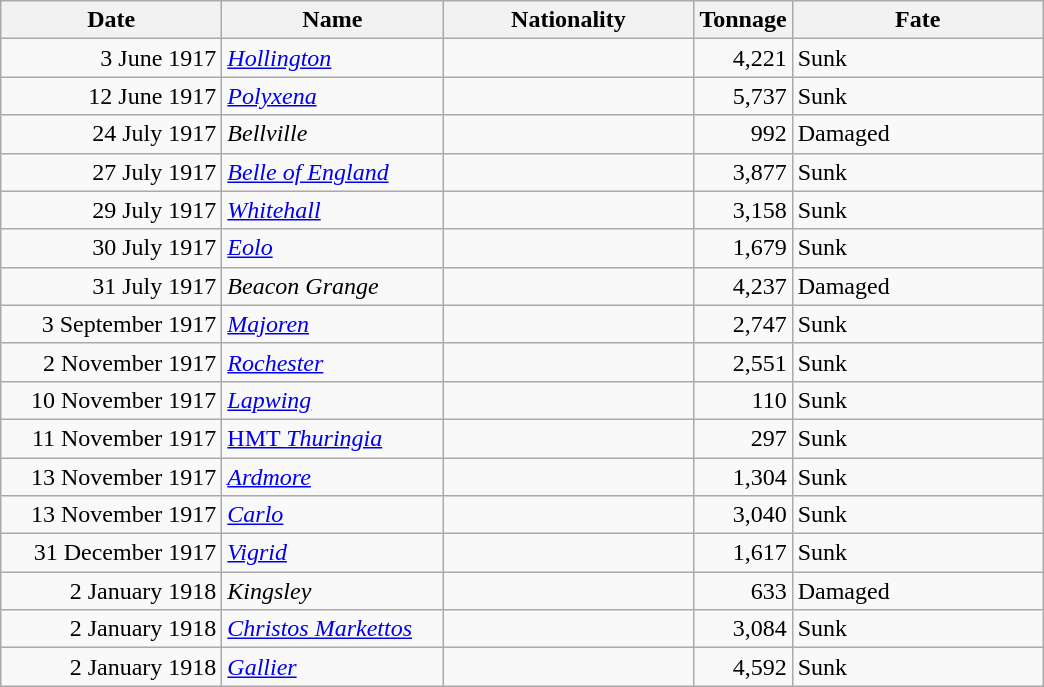<table class="wikitable sortable">
<tr>
<th width="140px">Date</th>
<th width="140px">Name</th>
<th width="160px">Nationality</th>
<th width="25px">Tonnage</th>
<th width="160px">Fate</th>
</tr>
<tr>
<td align="right">3 June 1917</td>
<td align="left"><a href='#'><em>Hollington</em></a></td>
<td align="left"></td>
<td align="right">4,221</td>
<td align="left">Sunk</td>
</tr>
<tr>
<td align="right">12 June 1917</td>
<td align="left"><a href='#'><em>Polyxena</em></a></td>
<td align="left"></td>
<td align="right">5,737</td>
<td align="left">Sunk</td>
</tr>
<tr>
<td align="right">24 July 1917</td>
<td align="left"><em>Bellville</em></td>
<td align="left"></td>
<td align="right">992</td>
<td align="left">Damaged</td>
</tr>
<tr>
<td align="right">27 July 1917</td>
<td align="left"><a href='#'><em>Belle of England</em></a></td>
<td align="left"></td>
<td align="right">3,877</td>
<td align="left">Sunk</td>
</tr>
<tr>
<td align="right">29 July 1917</td>
<td align="left"><a href='#'><em>Whitehall</em></a></td>
<td align="left"></td>
<td align="right">3,158</td>
<td align="left">Sunk</td>
</tr>
<tr>
<td align="right">30 July 1917</td>
<td align="left"><a href='#'><em>Eolo</em></a></td>
<td align="left"></td>
<td align="right">1,679</td>
<td align="left">Sunk</td>
</tr>
<tr>
<td align="right">31 July 1917</td>
<td align="left"><em>Beacon Grange</em></td>
<td align="left"></td>
<td align="right">4,237</td>
<td align="left">Damaged</td>
</tr>
<tr>
<td align="right">3 September 1917</td>
<td align="left"><a href='#'><em>Majoren</em></a></td>
<td align="left"></td>
<td align="right">2,747</td>
<td align="left">Sunk</td>
</tr>
<tr>
<td align="right">2 November 1917</td>
<td align="left"><a href='#'><em>Rochester</em></a></td>
<td align="left"></td>
<td align="right">2,551</td>
<td align="left">Sunk</td>
</tr>
<tr>
<td align="right">10 November 1917</td>
<td align="left"><a href='#'><em>Lapwing</em></a></td>
<td align="left"></td>
<td align="right">110</td>
<td align="left">Sunk</td>
</tr>
<tr>
<td align="right">11 November 1917</td>
<td align="left"><a href='#'>HMT <em>Thuringia</em></a></td>
<td align="left"></td>
<td align="right">297</td>
<td align="left">Sunk</td>
</tr>
<tr>
<td align="right">13 November 1917</td>
<td align="left"><a href='#'><em>Ardmore</em></a></td>
<td align="left"></td>
<td align="right">1,304</td>
<td align="left">Sunk</td>
</tr>
<tr>
<td align="right">13 November 1917</td>
<td align="left"><a href='#'><em>Carlo</em></a></td>
<td align="left"></td>
<td align="right">3,040</td>
<td align="left">Sunk</td>
</tr>
<tr>
<td align="right">31 December 1917</td>
<td align="left"><a href='#'><em>Vigrid</em></a></td>
<td align="left"></td>
<td align="right">1,617</td>
<td align="left">Sunk</td>
</tr>
<tr>
<td align="right">2 January 1918</td>
<td align="left"><em>Kingsley</em></td>
<td align="left"></td>
<td align="right">633</td>
<td align="left">Damaged</td>
</tr>
<tr>
<td align="right">2 January 1918</td>
<td align="left"><a href='#'><em>Christos Markettos</em></a></td>
<td align="left"></td>
<td align="right">3,084</td>
<td align="left">Sunk</td>
</tr>
<tr>
<td align="right">2 January 1918</td>
<td align="left"><a href='#'><em>Gallier</em></a></td>
<td align="left"></td>
<td align="right">4,592</td>
<td align="left">Sunk</td>
</tr>
</table>
